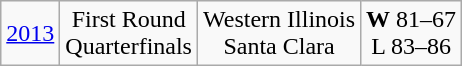<table class="wikitable">
<tr style="text-align:center;">
<td><a href='#'>2013</a></td>
<td>First Round<br>Quarterfinals</td>
<td>Western Illinois<br>Santa Clara</td>
<td><strong>W</strong> 81–67<br>L 83–86</td>
</tr>
</table>
